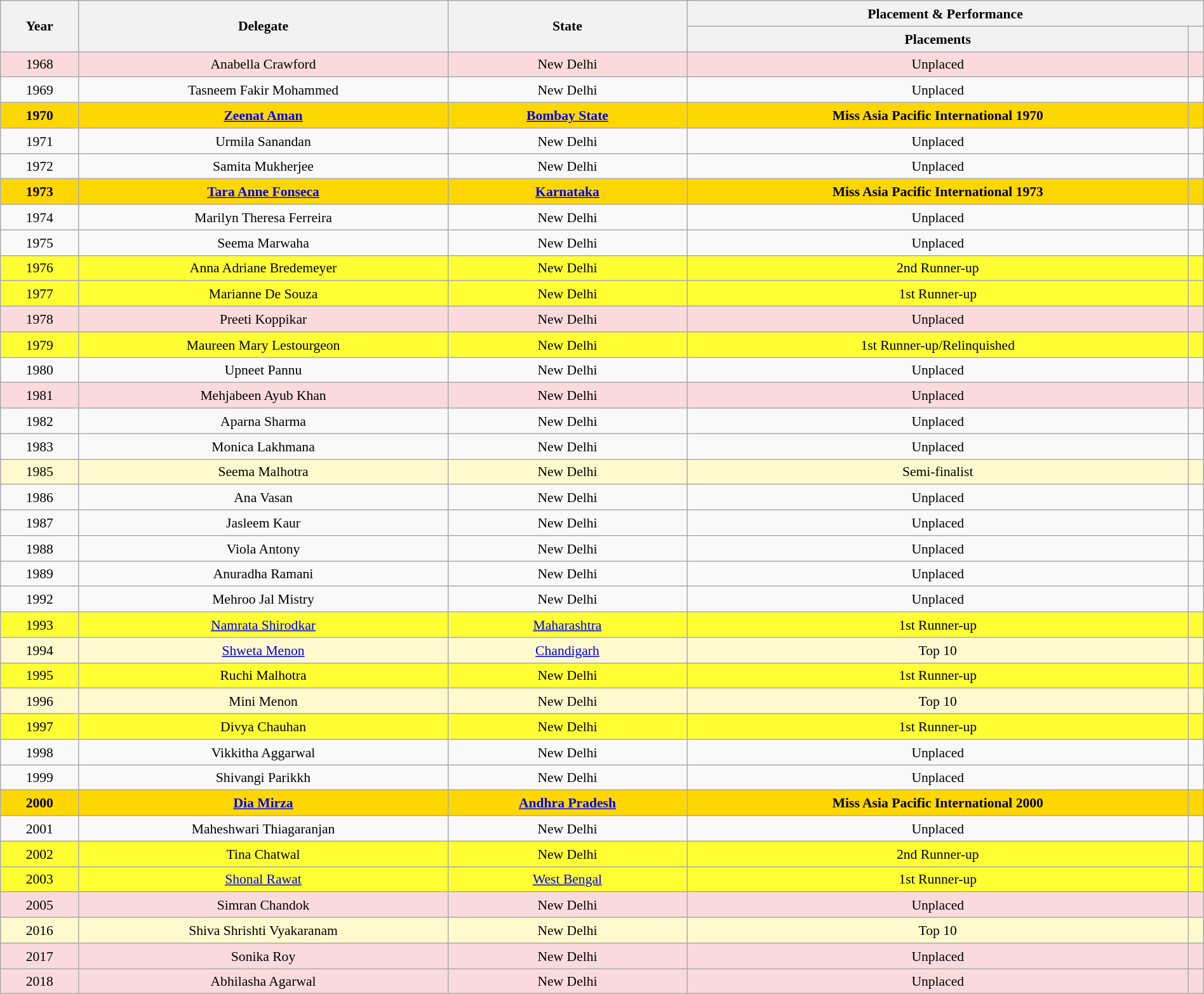<table class="wikitable" style="text-align:center; line-height:20px; font-size:90%; width:100%;">
<tr>
<th rowspan="2">Year</th>
<th rowspan="2">Delegate</th>
<th rowspan="2">State</th>
<th colspan="2">Placement & Performance</th>
</tr>
<tr>
<th>Placements</th>
<th></th>
</tr>
<tr style="background-color:#FADADD;">
<td>1968</td>
<td>Anabella Crawford</td>
<td>New Delhi</td>
<td>Unplaced</td>
<td style="background:;"></td>
</tr>
<tr>
<td>1969</td>
<td>Tasneem Fakir Mohammed</td>
<td>New Delhi</td>
<td>Unplaced</td>
<td></td>
</tr>
<tr style="background-color:gold;">
<td><strong>1970</strong></td>
<td><strong><a href='#'>Zeenat Aman</a></strong></td>
<td><strong><a href='#'>Bombay State</a></strong></td>
<td><strong>Miss Asia Pacific International 1970</strong></td>
<td style="background:;"></td>
</tr>
<tr>
<td>1971</td>
<td>Urmila Sanandan</td>
<td>New Delhi</td>
<td>Unplaced</td>
<td></td>
</tr>
<tr>
<td>1972</td>
<td>Samita Mukherjee</td>
<td>New Delhi</td>
<td>Unplaced</td>
<td></td>
</tr>
<tr style="background-color:gold;">
<td><strong>1973</strong></td>
<td><strong><a href='#'>Tara Anne Fonseca</a></strong></td>
<td><strong><a href='#'>Karnataka</a></strong></td>
<td><strong>Miss Asia Pacific International 1973</strong></td>
<td></td>
</tr>
<tr>
<td>1974</td>
<td>Marilyn Theresa Ferreira</td>
<td>New Delhi</td>
<td>Unplaced</td>
<td></td>
</tr>
<tr>
<td>1975</td>
<td>Seema Marwaha</td>
<td>New Delhi</td>
<td>Unplaced</td>
<td></td>
</tr>
<tr style="background-color:#FFFF33;">
<td>1976</td>
<td>Anna Adriane Bredemeyer</td>
<td>New Delhi</td>
<td>2nd Runner-up</td>
<td></td>
</tr>
<tr style="background-color:#FFFF33;">
<td>1977</td>
<td>Marianne De Souza</td>
<td>New Delhi</td>
<td>1st Runner-up</td>
<td></td>
</tr>
<tr style="background-color:#FADADD;">
<td>1978</td>
<td>Preeti Koppikar</td>
<td>New Delhi</td>
<td>Unplaced</td>
<td style="background:;"></td>
</tr>
<tr style="background-color:#FFFF33;">
<td>1979</td>
<td>Maureen Mary Lestourgeon</td>
<td>New Delhi</td>
<td>1st Runner-up/Relinquished</td>
<td></td>
</tr>
<tr>
<td>1980</td>
<td>Upneet Pannu</td>
<td>New Delhi</td>
<td>Unplaced</td>
<td></td>
</tr>
<tr style="background-color:#FADADD;">
<td>1981</td>
<td>Mehjabeen Ayub Khan</td>
<td>New Delhi</td>
<td>Unplaced</td>
<td style="background:;"></td>
</tr>
<tr>
<td>1982</td>
<td>Aparna Sharma</td>
<td>New Delhi</td>
<td>Unplaced</td>
<td></td>
</tr>
<tr>
<td>1983</td>
<td>Monica Lakhmana</td>
<td>New Delhi</td>
<td>Unplaced</td>
<td></td>
</tr>
<tr style="background:#FFFACD;">
<td>1985</td>
<td>Seema Malhotra</td>
<td>New Delhi</td>
<td>Semi-finalist</td>
<td></td>
</tr>
<tr>
<td>1986</td>
<td>Ana Vasan</td>
<td>New Delhi</td>
<td>Unplaced</td>
<td></td>
</tr>
<tr>
<td>1987</td>
<td>Jasleem Kaur</td>
<td>New Delhi</td>
<td>Unplaced</td>
<td></td>
</tr>
<tr>
<td>1988</td>
<td>Viola Antony</td>
<td>New Delhi</td>
<td>Unplaced</td>
<td></td>
</tr>
<tr>
<td>1989</td>
<td>Anuradha Ramani</td>
<td>New Delhi</td>
<td>Unplaced</td>
<td></td>
</tr>
<tr>
<td>1992</td>
<td>Mehroo Jal Mistry</td>
<td>New Delhi</td>
<td>Unplaced</td>
<td></td>
</tr>
<tr style="background-color:#FFFF33;">
<td>1993</td>
<td><a href='#'>Namrata Shirodkar</a></td>
<td><a href='#'>Maharashtra</a></td>
<td>1st Runner-up</td>
<td style="background:;"></td>
</tr>
<tr style="background:#FFFACD;">
<td>1994</td>
<td><a href='#'>Shweta Menon</a></td>
<td><a href='#'>Chandigarh</a></td>
<td>Top 10</td>
<td></td>
</tr>
<tr style="background-color:#FFFF33;">
<td>1995</td>
<td>Ruchi Malhotra</td>
<td>New Delhi</td>
<td>1st Runner-up</td>
<td style="background:;"></td>
</tr>
<tr style="background:#FFFACD;">
<td>1996</td>
<td>Mini Menon</td>
<td>New Delhi</td>
<td>Top 10</td>
<td></td>
</tr>
<tr style="background-color:#FFFF33;">
<td>1997</td>
<td>Divya Chauhan</td>
<td>New Delhi</td>
<td>1st Runner-up</td>
<td style="background:;"></td>
</tr>
<tr>
<td>1998</td>
<td>Vikkitha Aggarwal</td>
<td>New Delhi</td>
<td>Unplaced</td>
<td></td>
</tr>
<tr>
<td>1999</td>
<td>Shivangi Parikkh</td>
<td>New Delhi</td>
<td>Unplaced</td>
<td></td>
</tr>
<tr style="background-color:gold;">
<td><strong>2000</strong></td>
<td><strong><a href='#'>Dia Mirza</a></strong></td>
<td><strong><a href='#'>Andhra Pradesh</a></strong></td>
<td><strong>Miss Asia Pacific International 2000</strong></td>
<td style="background:;"></td>
</tr>
<tr>
<td>2001</td>
<td>Maheshwari Thiagaranjan</td>
<td>New Delhi</td>
<td>Unplaced</td>
<td></td>
</tr>
<tr style="background-color:#FFFF33;">
<td>2002</td>
<td>Tina Chatwal</td>
<td>New Delhi</td>
<td>2nd Runner-up</td>
<td style="background:;"></td>
</tr>
<tr style="background-color:#FFFF33;">
<td>2003</td>
<td><a href='#'>Shonal Rawat</a></td>
<td><a href='#'>West Bengal</a></td>
<td>1st Runner-up</td>
<td style="background:;"></td>
</tr>
<tr style="background-color:#FADADD;">
<td>2005</td>
<td>Simran Chandok</td>
<td>New Delhi</td>
<td>Unplaced</td>
<td style="background:;"></td>
</tr>
<tr style="background:#FFFACD;">
<td>2016</td>
<td>Shiva Shrishti Vyakaranam</td>
<td>New Delhi</td>
<td>Top 10</td>
<td></td>
</tr>
<tr style="background-color:#FADADD;">
<td>2017</td>
<td>Sonika Roy</td>
<td>New Delhi</td>
<td>Unplaced</td>
<td style="background:;"></td>
</tr>
<tr style="background-color:#FADADD;">
<td>2018</td>
<td>Abhilasha Agarwal</td>
<td>New Delhi</td>
<td>Unplaced</td>
<td style="background:;"></td>
</tr>
</table>
